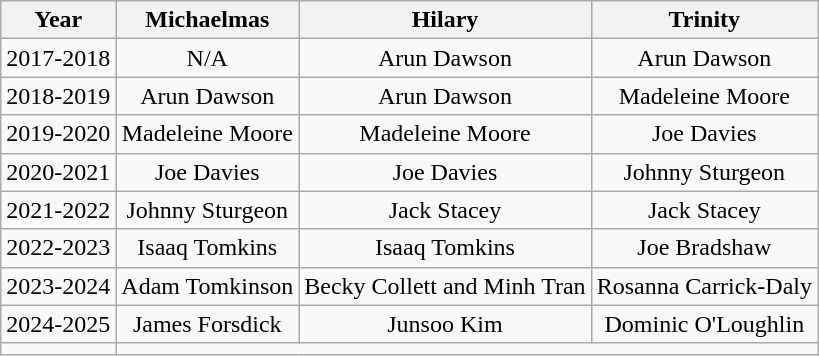<table class="wikitable sortable">
<tr>
<th>Year</th>
<th>Michaelmas</th>
<th>Hilary</th>
<th>Trinity</th>
</tr>
<tr>
<td align="center">2017-2018</td>
<td align="center">N/A</td>
<td align="center"> Arun Dawson</td>
<td align="center"> Arun Dawson</td>
</tr>
<tr>
<td align="center">2018-2019</td>
<td align="center"> Arun Dawson</td>
<td align="center"> Arun Dawson</td>
<td align="center"> Madeleine Moore</td>
</tr>
<tr>
<td align="center">2019-2020</td>
<td align="center"> Madeleine Moore</td>
<td align="center"> Madeleine Moore</td>
<td align="center"> Joe Davies</td>
</tr>
<tr>
<td align="center">2020-2021</td>
<td align="center"> Joe Davies</td>
<td align="center"> Joe Davies</td>
<td align="center"> Johnny Sturgeon</td>
</tr>
<tr>
<td align="center">2021-2022</td>
<td align="center"> Johnny Sturgeon</td>
<td align="center"> Jack Stacey</td>
<td align="center"> Jack Stacey</td>
</tr>
<tr>
<td align="center">2022-2023</td>
<td align="center"> Isaaq Tomkins</td>
<td align="center"> Isaaq Tomkins</td>
<td align="center"> Joe Bradshaw</td>
</tr>
<tr>
<td align="center">2023-2024</td>
<td align="center"> Adam Tomkinson</td>
<td align="center"> Becky Collett and  Minh Tran</td>
<td> Rosanna Carrick-Daly</td>
</tr>
<tr>
<td>2024-2025</td>
<td align="center"> James Forsdick</td>
<td align="center"> Junsoo Kim</td>
<td align="center"> Dominic O'Loughlin</td>
</tr>
<tr>
<td></td>
</tr>
</table>
